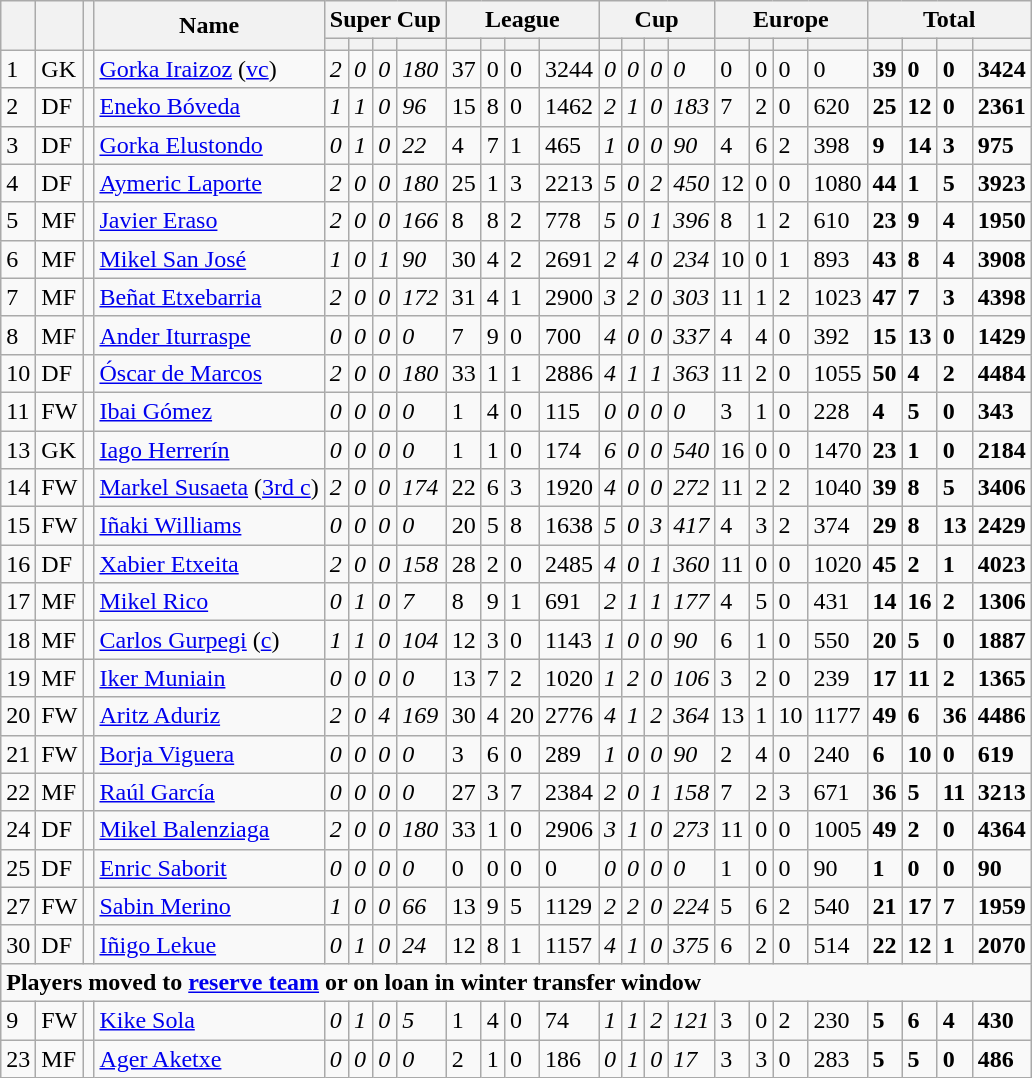<table class="wikitable sortable">
<tr>
<th rowspan=2></th>
<th rowspan=2></th>
<th rowspan=2></th>
<th rowspan=2>Name</th>
<th colspan=4>Super Cup</th>
<th colspan=4>League</th>
<th colspan=4>Cup</th>
<th colspan=4>Europe</th>
<th colspan=4>Total</th>
</tr>
<tr>
<th></th>
<th></th>
<th></th>
<th></th>
<th></th>
<th></th>
<th></th>
<th></th>
<th></th>
<th></th>
<th></th>
<th></th>
<th></th>
<th></th>
<th></th>
<th></th>
<th></th>
<th></th>
<th></th>
<th></th>
</tr>
<tr>
<td>1</td>
<td>GK</td>
<td></td>
<td><a href='#'>Gorka Iraizoz</a> (<a href='#'>vc</a>)</td>
<td><em>2</em></td>
<td><em>0</em></td>
<td><em>0</em></td>
<td><em>180</em></td>
<td>37</td>
<td>0</td>
<td>0</td>
<td>3244</td>
<td><em>0</em></td>
<td><em>0</em></td>
<td><em>0</em></td>
<td><em>0</em></td>
<td>0</td>
<td>0</td>
<td>0</td>
<td>0</td>
<td><strong>39</strong></td>
<td><strong>0</strong></td>
<td><strong>0</strong></td>
<td><strong>3424</strong></td>
</tr>
<tr>
<td>2</td>
<td>DF</td>
<td></td>
<td><a href='#'>Eneko Bóveda</a></td>
<td><em>1</em></td>
<td><em>1</em></td>
<td><em>0</em></td>
<td><em>96</em></td>
<td>15</td>
<td>8</td>
<td>0</td>
<td>1462</td>
<td><em>2</em></td>
<td><em>1</em></td>
<td><em>0</em></td>
<td><em>183</em></td>
<td>7</td>
<td>2</td>
<td>0</td>
<td>620</td>
<td><strong>25</strong></td>
<td><strong>12</strong></td>
<td><strong>0</strong></td>
<td><strong>2361</strong></td>
</tr>
<tr>
<td>3</td>
<td>DF</td>
<td></td>
<td><a href='#'>Gorka Elustondo</a></td>
<td><em>0</em></td>
<td><em>1</em></td>
<td><em>0</em></td>
<td><em>22</em></td>
<td>4</td>
<td>7</td>
<td>1</td>
<td>465</td>
<td><em>1</em></td>
<td><em>0</em></td>
<td><em>0</em></td>
<td><em>90</em></td>
<td>4</td>
<td>6</td>
<td>2</td>
<td>398</td>
<td><strong>9</strong></td>
<td><strong>14</strong></td>
<td><strong>3</strong></td>
<td><strong>975</strong></td>
</tr>
<tr>
<td>4</td>
<td>DF</td>
<td></td>
<td><a href='#'>Aymeric Laporte</a></td>
<td><em>2</em></td>
<td><em>0</em></td>
<td><em>0</em></td>
<td><em>180</em></td>
<td>25</td>
<td>1</td>
<td>3</td>
<td>2213</td>
<td><em>5</em></td>
<td><em>0</em></td>
<td><em>2</em></td>
<td><em>450</em></td>
<td>12</td>
<td>0</td>
<td>0</td>
<td>1080</td>
<td><strong>44</strong></td>
<td><strong>1</strong></td>
<td><strong>5</strong></td>
<td><strong>3923</strong></td>
</tr>
<tr>
<td>5</td>
<td>MF</td>
<td></td>
<td><a href='#'>Javier Eraso</a></td>
<td><em>2</em></td>
<td><em>0</em></td>
<td><em>0</em></td>
<td><em>166</em></td>
<td>8</td>
<td>8</td>
<td>2</td>
<td>778</td>
<td><em>5</em></td>
<td><em>0</em></td>
<td><em>1</em></td>
<td><em>396</em></td>
<td>8</td>
<td>1</td>
<td>2</td>
<td>610</td>
<td><strong>23</strong></td>
<td><strong>9</strong></td>
<td><strong>4</strong></td>
<td><strong>1950</strong></td>
</tr>
<tr>
<td>6</td>
<td>MF</td>
<td></td>
<td><a href='#'>Mikel San José</a></td>
<td><em>1</em></td>
<td><em>0</em></td>
<td><em>1</em></td>
<td><em>90</em></td>
<td>30</td>
<td>4</td>
<td>2</td>
<td>2691</td>
<td><em>2</em></td>
<td><em>4</em></td>
<td><em>0</em></td>
<td><em>234</em></td>
<td>10</td>
<td>0</td>
<td>1</td>
<td>893</td>
<td><strong>43</strong></td>
<td><strong>8</strong></td>
<td><strong>4</strong></td>
<td><strong>3908</strong></td>
</tr>
<tr>
<td>7</td>
<td>MF</td>
<td></td>
<td><a href='#'>Beñat Etxebarria</a></td>
<td><em>2</em></td>
<td><em>0</em></td>
<td><em>0</em></td>
<td><em>172</em></td>
<td>31</td>
<td>4</td>
<td>1</td>
<td>2900</td>
<td><em>3</em></td>
<td><em>2</em></td>
<td><em>0</em></td>
<td><em>303</em></td>
<td>11</td>
<td>1</td>
<td>2</td>
<td>1023</td>
<td><strong>47</strong></td>
<td><strong>7</strong></td>
<td><strong>3</strong></td>
<td><strong>4398</strong></td>
</tr>
<tr>
<td>8</td>
<td>MF</td>
<td></td>
<td><a href='#'>Ander Iturraspe</a></td>
<td><em>0</em></td>
<td><em>0</em></td>
<td><em>0</em></td>
<td><em>0</em></td>
<td>7</td>
<td>9</td>
<td>0</td>
<td>700</td>
<td><em>4</em></td>
<td><em>0</em></td>
<td><em>0</em></td>
<td><em>337</em></td>
<td>4</td>
<td>4</td>
<td>0</td>
<td>392</td>
<td><strong>15</strong></td>
<td><strong>13</strong></td>
<td><strong>0</strong></td>
<td><strong>1429</strong></td>
</tr>
<tr>
<td>10</td>
<td>DF</td>
<td></td>
<td><a href='#'>Óscar de Marcos</a></td>
<td><em>2</em></td>
<td><em>0</em></td>
<td><em>0</em></td>
<td><em>180</em></td>
<td>33</td>
<td>1</td>
<td>1</td>
<td>2886</td>
<td><em>4</em></td>
<td><em>1</em></td>
<td><em>1</em></td>
<td><em>363</em></td>
<td>11</td>
<td>2</td>
<td>0</td>
<td>1055</td>
<td><strong>50</strong></td>
<td><strong>4</strong></td>
<td><strong>2</strong></td>
<td><strong>4484</strong></td>
</tr>
<tr>
<td>11</td>
<td>FW</td>
<td></td>
<td><a href='#'>Ibai Gómez</a></td>
<td><em>0</em></td>
<td><em>0</em></td>
<td><em>0</em></td>
<td><em>0</em></td>
<td>1</td>
<td>4</td>
<td>0</td>
<td>115</td>
<td><em>0</em></td>
<td><em>0</em></td>
<td><em>0</em></td>
<td><em>0</em></td>
<td>3</td>
<td>1</td>
<td>0</td>
<td>228</td>
<td><strong>4</strong></td>
<td><strong>5</strong></td>
<td><strong>0</strong></td>
<td><strong>343</strong></td>
</tr>
<tr>
<td>13</td>
<td>GK</td>
<td></td>
<td><a href='#'>Iago Herrerín</a></td>
<td><em>0</em></td>
<td><em>0</em></td>
<td><em>0</em></td>
<td><em>0</em></td>
<td>1</td>
<td>1</td>
<td>0</td>
<td>174</td>
<td><em>6</em></td>
<td><em>0</em></td>
<td><em>0</em></td>
<td><em>540</em></td>
<td>16</td>
<td>0</td>
<td>0</td>
<td>1470</td>
<td><strong>23</strong></td>
<td><strong>1</strong></td>
<td><strong>0</strong></td>
<td><strong>2184</strong></td>
</tr>
<tr>
<td>14</td>
<td>FW</td>
<td></td>
<td><a href='#'>Markel Susaeta</a> (<a href='#'>3rd c</a>)</td>
<td><em>2</em></td>
<td><em>0</em></td>
<td><em>0</em></td>
<td><em>174</em></td>
<td>22</td>
<td>6</td>
<td>3</td>
<td>1920</td>
<td><em>4</em></td>
<td><em>0</em></td>
<td><em>0</em></td>
<td><em>272</em></td>
<td>11</td>
<td>2</td>
<td>2</td>
<td>1040</td>
<td><strong>39</strong></td>
<td><strong>8</strong></td>
<td><strong>5</strong></td>
<td><strong>3406</strong></td>
</tr>
<tr>
<td>15</td>
<td>FW</td>
<td></td>
<td><a href='#'>Iñaki Williams</a></td>
<td><em>0</em></td>
<td><em>0</em></td>
<td><em>0</em></td>
<td><em>0</em></td>
<td>20</td>
<td>5</td>
<td>8</td>
<td>1638</td>
<td><em>5</em></td>
<td><em>0</em></td>
<td><em>3</em></td>
<td><em>417</em></td>
<td>4</td>
<td>3</td>
<td>2</td>
<td>374</td>
<td><strong>29</strong></td>
<td><strong>8</strong></td>
<td><strong>13</strong></td>
<td><strong>2429</strong></td>
</tr>
<tr>
<td>16</td>
<td>DF</td>
<td></td>
<td><a href='#'>Xabier Etxeita</a></td>
<td><em>2</em></td>
<td><em>0</em></td>
<td><em>0</em></td>
<td><em>158</em></td>
<td>28</td>
<td>2</td>
<td>0</td>
<td>2485</td>
<td><em>4</em></td>
<td><em>0</em></td>
<td><em>1</em></td>
<td><em>360</em></td>
<td>11</td>
<td>0</td>
<td>0</td>
<td>1020</td>
<td><strong>45</strong></td>
<td><strong>2</strong></td>
<td><strong>1</strong></td>
<td><strong>4023</strong></td>
</tr>
<tr>
<td>17</td>
<td>MF</td>
<td></td>
<td><a href='#'>Mikel Rico</a></td>
<td><em>0</em></td>
<td><em>1</em></td>
<td><em>0</em></td>
<td><em>7</em></td>
<td>8</td>
<td>9</td>
<td>1</td>
<td>691</td>
<td><em>2</em></td>
<td><em>1</em></td>
<td><em>1</em></td>
<td><em>177</em></td>
<td>4</td>
<td>5</td>
<td>0</td>
<td>431</td>
<td><strong>14</strong></td>
<td><strong>16</strong></td>
<td><strong>2</strong></td>
<td><strong>1306</strong></td>
</tr>
<tr>
<td>18</td>
<td>MF</td>
<td></td>
<td><a href='#'>Carlos Gurpegi</a> (<a href='#'>c</a>)</td>
<td><em>1</em></td>
<td><em>1</em></td>
<td><em>0</em></td>
<td><em>104</em></td>
<td>12</td>
<td>3</td>
<td>0</td>
<td>1143</td>
<td><em>1</em></td>
<td><em>0</em></td>
<td><em>0</em></td>
<td><em>90</em></td>
<td>6</td>
<td>1</td>
<td>0</td>
<td>550</td>
<td><strong>20</strong></td>
<td><strong>5</strong></td>
<td><strong>0</strong></td>
<td><strong>1887</strong></td>
</tr>
<tr>
<td>19</td>
<td>MF</td>
<td></td>
<td><a href='#'>Iker Muniain</a></td>
<td><em>0</em></td>
<td><em>0</em></td>
<td><em>0</em></td>
<td><em>0</em></td>
<td>13</td>
<td>7</td>
<td>2</td>
<td>1020</td>
<td><em>1</em></td>
<td><em>2</em></td>
<td><em>0</em></td>
<td><em>106</em></td>
<td>3</td>
<td>2</td>
<td>0</td>
<td>239</td>
<td><strong>17</strong></td>
<td><strong>11</strong></td>
<td><strong>2</strong></td>
<td><strong>1365</strong></td>
</tr>
<tr>
<td>20</td>
<td>FW</td>
<td></td>
<td><a href='#'>Aritz Aduriz</a></td>
<td><em>2</em></td>
<td><em>0</em></td>
<td><em>4</em></td>
<td><em>169</em></td>
<td>30</td>
<td>4</td>
<td>20</td>
<td>2776</td>
<td><em>4</em></td>
<td><em>1</em></td>
<td><em>2</em></td>
<td><em>364</em></td>
<td>13</td>
<td>1</td>
<td>10</td>
<td>1177</td>
<td><strong>49</strong></td>
<td><strong>6</strong></td>
<td><strong>36</strong></td>
<td><strong>4486</strong></td>
</tr>
<tr>
<td>21</td>
<td>FW</td>
<td></td>
<td><a href='#'>Borja Viguera</a></td>
<td><em>0</em></td>
<td><em>0</em></td>
<td><em>0</em></td>
<td><em>0</em></td>
<td>3</td>
<td>6</td>
<td>0</td>
<td>289</td>
<td><em>1</em></td>
<td><em>0</em></td>
<td><em>0</em></td>
<td><em>90</em></td>
<td>2</td>
<td>4</td>
<td>0</td>
<td>240</td>
<td><strong>6</strong></td>
<td><strong>10</strong></td>
<td><strong>0</strong></td>
<td><strong>619</strong></td>
</tr>
<tr>
<td>22</td>
<td>MF</td>
<td></td>
<td><a href='#'>Raúl García</a></td>
<td><em>0</em></td>
<td><em>0</em></td>
<td><em>0</em></td>
<td><em>0</em></td>
<td>27</td>
<td>3</td>
<td>7</td>
<td>2384</td>
<td><em>2</em></td>
<td><em>0</em></td>
<td><em>1</em></td>
<td><em>158</em></td>
<td>7</td>
<td>2</td>
<td>3</td>
<td>671</td>
<td><strong>36</strong></td>
<td><strong>5</strong></td>
<td><strong>11</strong></td>
<td><strong>3213</strong></td>
</tr>
<tr>
<td>24</td>
<td>DF</td>
<td></td>
<td><a href='#'>Mikel Balenziaga</a></td>
<td><em>2</em></td>
<td><em>0</em></td>
<td><em>0</em></td>
<td><em>180</em></td>
<td>33</td>
<td>1</td>
<td>0</td>
<td>2906</td>
<td><em>3</em></td>
<td><em>1</em></td>
<td><em>0</em></td>
<td><em>273</em></td>
<td>11</td>
<td>0</td>
<td>0</td>
<td>1005</td>
<td><strong>49</strong></td>
<td><strong>2</strong></td>
<td><strong>0</strong></td>
<td><strong>4364</strong></td>
</tr>
<tr>
<td>25</td>
<td>DF</td>
<td></td>
<td><a href='#'>Enric Saborit</a></td>
<td><em>0</em></td>
<td><em>0</em></td>
<td><em>0</em></td>
<td><em>0</em></td>
<td>0</td>
<td>0</td>
<td>0</td>
<td>0</td>
<td><em>0</em></td>
<td><em>0</em></td>
<td><em>0</em></td>
<td><em>0</em></td>
<td>1</td>
<td>0</td>
<td>0</td>
<td>90</td>
<td><strong>1</strong></td>
<td><strong>0</strong></td>
<td><strong>0</strong></td>
<td><strong>90</strong></td>
</tr>
<tr>
<td>27</td>
<td>FW</td>
<td></td>
<td><a href='#'>Sabin Merino</a></td>
<td><em>1</em></td>
<td><em>0</em></td>
<td><em>0</em></td>
<td><em>66</em></td>
<td>13</td>
<td>9</td>
<td>5</td>
<td>1129</td>
<td><em>2</em></td>
<td><em>2</em></td>
<td><em>0</em></td>
<td><em>224</em></td>
<td>5</td>
<td>6</td>
<td>2</td>
<td>540</td>
<td><strong>21</strong></td>
<td><strong>17</strong></td>
<td><strong>7</strong></td>
<td><strong>1959</strong></td>
</tr>
<tr>
<td>30</td>
<td>DF</td>
<td></td>
<td><a href='#'>Iñigo Lekue</a></td>
<td><em>0</em></td>
<td><em>1</em></td>
<td><em>0</em></td>
<td><em>24</em></td>
<td>12</td>
<td>8</td>
<td>1</td>
<td>1157</td>
<td><em>4</em></td>
<td><em>1</em></td>
<td><em>0</em></td>
<td><em>375</em></td>
<td>6</td>
<td>2</td>
<td>0</td>
<td>514</td>
<td><strong>22</strong></td>
<td><strong>12</strong></td>
<td><strong>1</strong></td>
<td><strong>2070</strong></td>
</tr>
<tr>
<td colspan=24><strong>Players moved to <a href='#'>reserve team</a> or on loan in winter transfer window</strong></td>
</tr>
<tr>
<td>9</td>
<td>FW</td>
<td></td>
<td><a href='#'>Kike Sola</a></td>
<td><em>0</em></td>
<td><em>1</em></td>
<td><em>0</em></td>
<td><em>5</em></td>
<td>1</td>
<td>4</td>
<td>0</td>
<td>74</td>
<td><em>1</em></td>
<td><em>1</em></td>
<td><em>2</em></td>
<td><em>121</em></td>
<td>3</td>
<td>0</td>
<td>2</td>
<td>230</td>
<td><strong>5</strong></td>
<td><strong>6</strong></td>
<td><strong>4</strong></td>
<td><strong>430</strong></td>
</tr>
<tr>
<td>23</td>
<td>MF</td>
<td></td>
<td><a href='#'>Ager Aketxe</a></td>
<td><em>0</em></td>
<td><em>0</em></td>
<td><em>0</em></td>
<td><em>0</em></td>
<td>2</td>
<td>1</td>
<td>0</td>
<td>186</td>
<td><em>0</em></td>
<td><em>1</em></td>
<td><em>0</em></td>
<td><em>17</em></td>
<td>3</td>
<td>3</td>
<td>0</td>
<td>283</td>
<td><strong>5</strong></td>
<td><strong>5</strong></td>
<td><strong>0</strong></td>
<td><strong>486</strong></td>
</tr>
</table>
